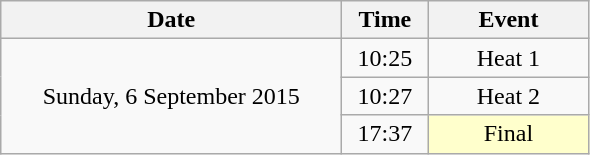<table class = "wikitable" style="text-align:center;">
<tr>
<th width=220>Date</th>
<th width=50>Time</th>
<th width=100>Event</th>
</tr>
<tr>
<td rowspan=3>Sunday, 6 September 2015</td>
<td>10:25</td>
<td>Heat 1</td>
</tr>
<tr>
<td>10:27</td>
<td>Heat 2</td>
</tr>
<tr>
<td>17:37</td>
<td bgcolor=ffffcc>Final</td>
</tr>
</table>
